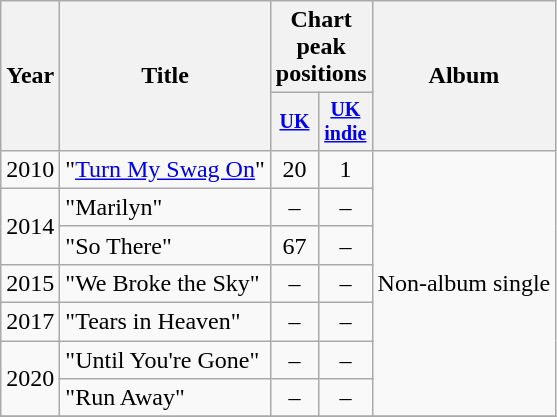<table class="wikitable">
<tr>
<th rowspan="2">Year</th>
<th rowspan="2">Title</th>
<th colspan="2">Chart peak positions</th>
<th rowspan="2">Album</th>
</tr>
<tr style="font-size:smaller;">
<th width="25"><a href='#'>UK</a><br></th>
<th width="25"><a href='#'>UK indie</a><br></th>
</tr>
<tr>
<td>2010</td>
<td>"<a href='#'>Turn My Swag On</a>"</td>
<td align="center">20</td>
<td align="center">1</td>
<td rowspan="7">Non-album single</td>
</tr>
<tr>
<td rowspan="2">2014</td>
<td>"Marilyn"</td>
<td align="center">–</td>
<td align="center">–</td>
</tr>
<tr>
<td>"So There"</td>
<td align="center">67</td>
<td align="center">–</td>
</tr>
<tr>
<td>2015</td>
<td>"We Broke the Sky"</td>
<td align="center">–</td>
<td align="center">–</td>
</tr>
<tr>
<td>2017</td>
<td>"Tears in Heaven"</td>
<td align="center">–</td>
<td align="center">–</td>
</tr>
<tr>
<td rowspan="2">2020</td>
<td>"Until You're Gone"</td>
<td align="center">–</td>
<td align="center">–</td>
</tr>
<tr>
<td>"Run Away"</td>
<td align="center">–</td>
<td align="center">–</td>
</tr>
<tr>
</tr>
</table>
